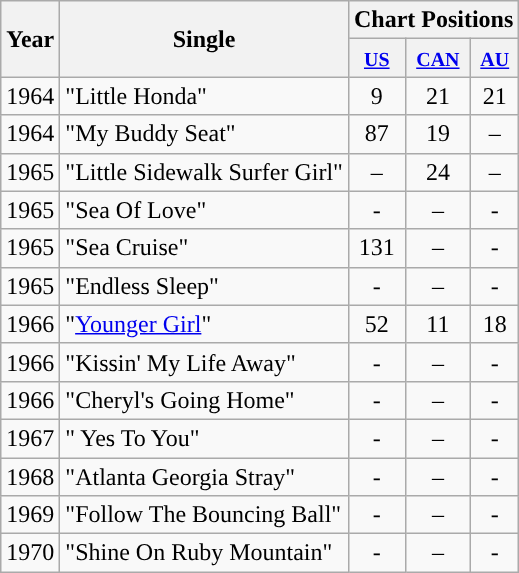<table class="wikitable">
<tr>
<th rowspan="2">Year</th>
<th rowspan="2">Single</th>
<th colspan="3">Chart Positions</th>
</tr>
<tr>
<th><small><a href='#'>US</a></small></th>
<th><small><a href='#'>CAN</a></small></th>
<th><small><a href='#'>AU</a></small></th>
</tr>
<tr>
<td>1964</td>
<td>"Little Honda"</td>
<td style="text-align:center;">9</td>
<td style="text-align:center;">21</td>
<td style="text-align:center;">21</td>
</tr>
<tr>
<td>1964</td>
<td>"My Buddy Seat"</td>
<td style="text-align:center;">87</td>
<td style="text-align:center;">19</td>
<td style="text-align:center;">–</td>
</tr>
<tr>
<td>1965</td>
<td>"Little Sidewalk Surfer Girl"</td>
<td style="text-align:center;">–</td>
<td style="text-align:center;">24</td>
<td style="text-align:center;">–</td>
</tr>
<tr>
<td>1965</td>
<td>"Sea Of Love"</td>
<td style="text-align:center;">-</td>
<td style="text-align:center;">–</td>
<td style="text-align:center;">-</td>
</tr>
<tr>
<td>1965</td>
<td>"Sea Cruise"</td>
<td style="text-align:center;">131</td>
<td style="text-align:center;">–</td>
<td style="text-align:center;">-</td>
</tr>
<tr>
<td>1965</td>
<td>"Endless Sleep"</td>
<td align="center">-</td>
<td style="text-align:center;">–</td>
<td align="center">-</td>
</tr>
<tr>
<td>1966</td>
<td>"<a href='#'>Younger Girl</a>"</td>
<td style="text-align:center;">52</td>
<td style="text-align:center;">11</td>
<td style="text-align:center;">18</td>
</tr>
<tr>
<td>1966</td>
<td>"Kissin' My Life Away"</td>
<td style="text-align:center;">-</td>
<td style="text-align:center;">–</td>
<td style="text-align:center;">-</td>
</tr>
<tr>
<td>1966</td>
<td>"Cheryl's Going Home"</td>
<td style="text-align:center;">-</td>
<td style="text-align:center;">–</td>
<td style="text-align:center;">-</td>
</tr>
<tr>
<td>1967</td>
<td>" Yes To You"</td>
<td style="text-align:center;">-</td>
<td style="text-align:center;">–</td>
<td style="text-align:center;">-</td>
</tr>
<tr>
<td>1968</td>
<td>"Atlanta Georgia Stray"</td>
<td style="text-align:center;">-</td>
<td style="text-align:center;">–</td>
<td style="text-align:center;">-</td>
</tr>
<tr>
<td>1969</td>
<td>"Follow The Bouncing Ball"</td>
<td style="text-align:center;">-</td>
<td style="text-align:center;">–</td>
<td style="text-align:center;">-</td>
</tr>
<tr>
<td>1970</td>
<td>"Shine On Ruby Mountain"</td>
<td style="text-align:center;">-</td>
<td style="text-align:center;">–</td>
<td style="text-align:center;">-</td>
</tr>
</table>
